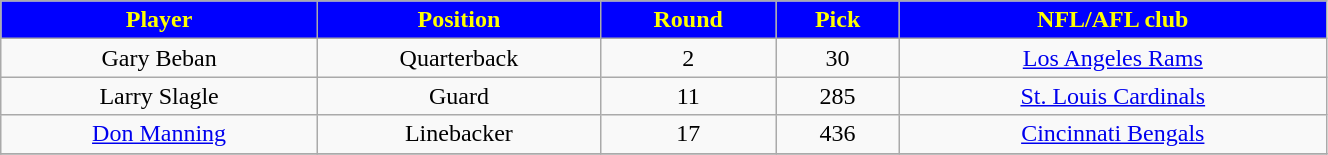<table class="wikitable" width="70%">
<tr align="center"  style="background:blue;color:yellow;">
<td><strong>Player</strong></td>
<td><strong>Position</strong></td>
<td><strong>Round</strong></td>
<td><strong>Pick</strong></td>
<td><strong>NFL/AFL club</strong></td>
</tr>
<tr align="center" bgcolor="">
<td>Gary Beban</td>
<td>Quarterback</td>
<td>2</td>
<td>30</td>
<td><a href='#'>Los Angeles Rams</a></td>
</tr>
<tr align="center" bgcolor="">
<td>Larry Slagle</td>
<td>Guard</td>
<td>11</td>
<td>285</td>
<td><a href='#'>St. Louis Cardinals</a></td>
</tr>
<tr align="center" bgcolor="">
<td><a href='#'>Don Manning</a></td>
<td>Linebacker</td>
<td>17</td>
<td>436</td>
<td><a href='#'>Cincinnati Bengals</a></td>
</tr>
<tr align="center" bgcolor="">
</tr>
</table>
